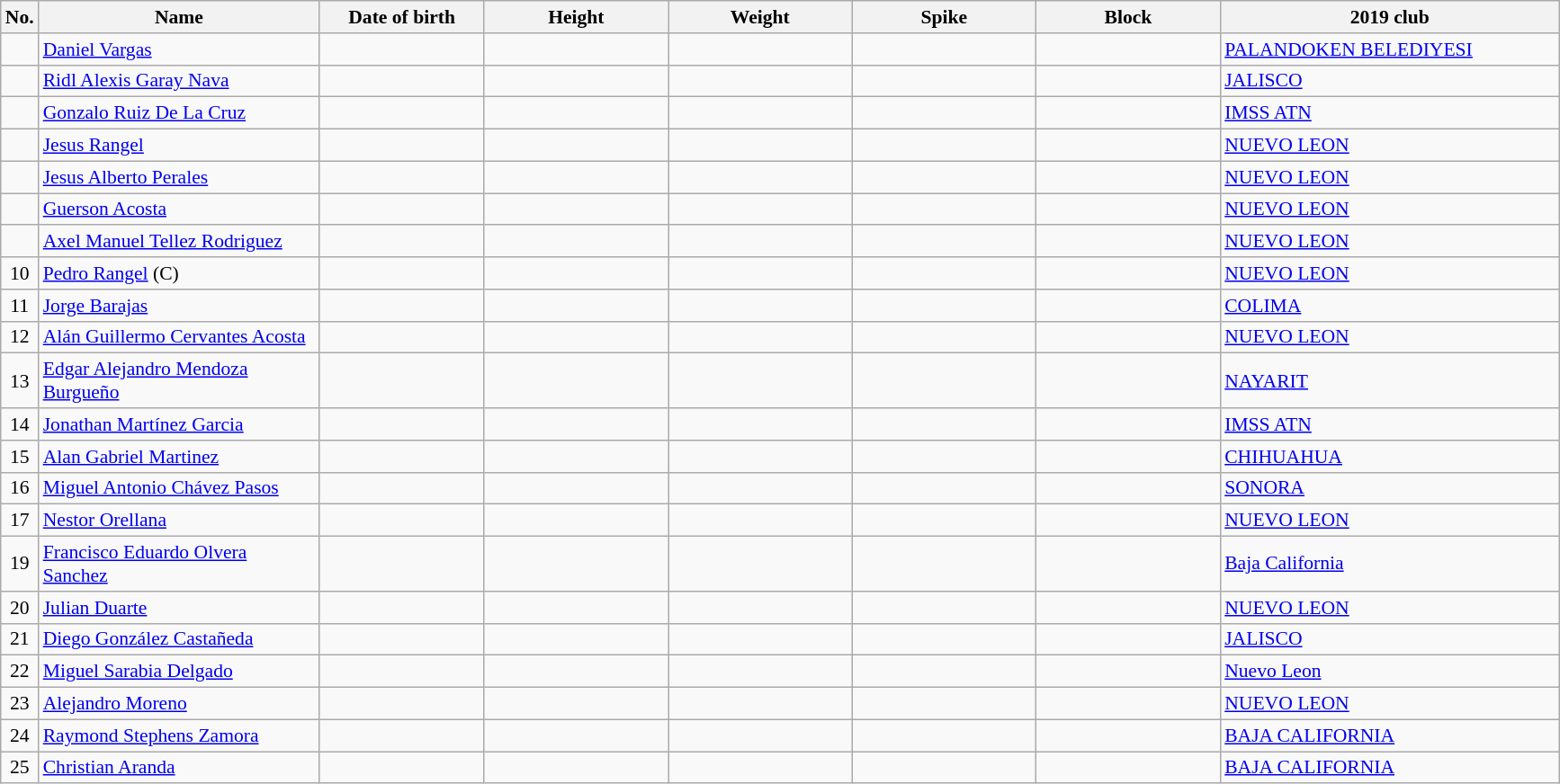<table class="wikitable sortable" style="font-size:90%; text-align:center;">
<tr>
<th>No.</th>
<th style="width:14em">Name</th>
<th style="width:8em">Date of birth</th>
<th style="width:9em">Height</th>
<th style="width:9em">Weight</th>
<th style="width:9em">Spike</th>
<th style="width:9em">Block</th>
<th style="width:17em">2019 club</th>
</tr>
<tr>
<td></td>
<td align=left><a href='#'>Daniel Vargas</a></td>
<td align=right></td>
<td></td>
<td></td>
<td></td>
<td></td>
<td align=left> <a href='#'>PALANDOKEN BELEDIYESI</a></td>
</tr>
<tr>
<td></td>
<td align=left><a href='#'>Ridl Alexis Garay Nava</a></td>
<td align=right></td>
<td></td>
<td></td>
<td></td>
<td></td>
<td align=left> <a href='#'>JALISCO</a></td>
</tr>
<tr>
<td></td>
<td align=left><a href='#'>Gonzalo Ruiz De La Cruz</a></td>
<td align=right></td>
<td></td>
<td></td>
<td></td>
<td></td>
<td align=left> <a href='#'>IMSS ATN</a></td>
</tr>
<tr>
<td></td>
<td align=left><a href='#'>Jesus Rangel</a></td>
<td align=right></td>
<td></td>
<td></td>
<td></td>
<td></td>
<td align=left> <a href='#'>NUEVO LEON</a></td>
</tr>
<tr>
<td></td>
<td align=left><a href='#'>Jesus Alberto Perales</a></td>
<td align=right></td>
<td></td>
<td></td>
<td></td>
<td></td>
<td align=left> <a href='#'>NUEVO LEON</a></td>
</tr>
<tr>
<td></td>
<td align=left><a href='#'>Guerson Acosta</a></td>
<td align=right></td>
<td></td>
<td></td>
<td></td>
<td></td>
<td align=left> <a href='#'>NUEVO LEON</a></td>
</tr>
<tr>
<td></td>
<td align=left><a href='#'>Axel Manuel Tellez Rodriguez</a></td>
<td align=right></td>
<td></td>
<td></td>
<td></td>
<td></td>
<td align=left> <a href='#'>NUEVO LEON</a></td>
</tr>
<tr>
<td>10</td>
<td align=left><a href='#'>Pedro Rangel</a> (C)</td>
<td align="right"></td>
<td></td>
<td></td>
<td></td>
<td></td>
<td align=left> <a href='#'>NUEVO LEON</a></td>
</tr>
<tr>
<td>11</td>
<td align=left><a href='#'>Jorge Barajas</a></td>
<td align=right></td>
<td></td>
<td></td>
<td></td>
<td></td>
<td align=left> <a href='#'>COLIMA</a></td>
</tr>
<tr>
<td>12</td>
<td align=left><a href='#'>Alán Guillermo Cervantes Acosta</a></td>
<td align=right></td>
<td></td>
<td></td>
<td></td>
<td></td>
<td align=left> <a href='#'>NUEVO LEON</a></td>
</tr>
<tr>
<td>13</td>
<td align=left><a href='#'>Edgar Alejandro Mendoza Burgueño</a></td>
<td align=right></td>
<td></td>
<td></td>
<td></td>
<td></td>
<td align=left> <a href='#'>NAYARIT</a></td>
</tr>
<tr>
<td>14</td>
<td align=left><a href='#'>Jonathan Martínez Garcia</a></td>
<td align=right></td>
<td></td>
<td></td>
<td></td>
<td></td>
<td align=left> <a href='#'>IMSS ATN</a></td>
</tr>
<tr>
<td>15</td>
<td align=left><a href='#'>Alan Gabriel Martinez</a></td>
<td align=right></td>
<td></td>
<td></td>
<td></td>
<td></td>
<td align=left> <a href='#'>CHIHUAHUA</a></td>
</tr>
<tr>
<td>16</td>
<td align=left><a href='#'>Miguel Antonio Chávez Pasos</a></td>
<td align=right></td>
<td></td>
<td></td>
<td></td>
<td></td>
<td align=left> <a href='#'>SONORA</a></td>
</tr>
<tr>
<td>17</td>
<td align=left><a href='#'>Nestor Orellana</a></td>
<td align=right></td>
<td></td>
<td></td>
<td></td>
<td></td>
<td align=left> <a href='#'>NUEVO LEON</a></td>
</tr>
<tr>
<td>19</td>
<td align=left><a href='#'>Francisco Eduardo Olvera Sanchez</a></td>
<td align=right></td>
<td></td>
<td></td>
<td></td>
<td></td>
<td align=left> <a href='#'>Baja California</a></td>
</tr>
<tr>
<td>20</td>
<td align=left><a href='#'>Julian Duarte</a></td>
<td align=right></td>
<td></td>
<td></td>
<td></td>
<td></td>
<td align=left> <a href='#'>NUEVO LEON</a></td>
</tr>
<tr>
<td>21</td>
<td align=left><a href='#'>Diego González Castañeda</a></td>
<td align=right></td>
<td></td>
<td></td>
<td></td>
<td></td>
<td align=left> <a href='#'>JALISCO</a></td>
</tr>
<tr>
<td>22</td>
<td align=left><a href='#'>Miguel Sarabia Delgado</a></td>
<td align=right></td>
<td></td>
<td></td>
<td></td>
<td></td>
<td align=left> <a href='#'>Nuevo Leon</a></td>
</tr>
<tr>
<td>23</td>
<td align=left><a href='#'>Alejandro Moreno</a></td>
<td align=right></td>
<td></td>
<td></td>
<td></td>
<td></td>
<td align=left> <a href='#'>NUEVO LEON</a></td>
</tr>
<tr>
<td>24</td>
<td align=left><a href='#'>Raymond Stephens Zamora</a></td>
<td align=right></td>
<td></td>
<td></td>
<td></td>
<td></td>
<td align=left> <a href='#'>BAJA CALIFORNIA</a></td>
</tr>
<tr>
<td>25</td>
<td align=left><a href='#'>Christian Aranda</a></td>
<td align=right></td>
<td></td>
<td></td>
<td></td>
<td></td>
<td align=left> <a href='#'>BAJA CALIFORNIA</a></td>
</tr>
</table>
